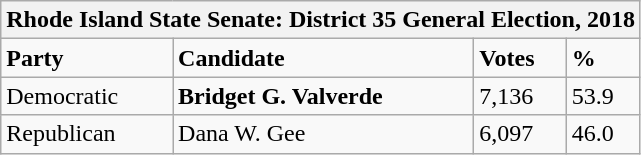<table class="wikitable">
<tr>
<th colspan="4">Rhode Island State Senate: District 35 General Election, 2018</th>
</tr>
<tr>
<td><strong>Party</strong></td>
<td><strong>Candidate</strong></td>
<td><strong>Votes</strong></td>
<td><strong>%</strong></td>
</tr>
<tr>
<td>Democratic</td>
<td><strong>Bridget G. Valverde</strong></td>
<td>7,136</td>
<td>53.9</td>
</tr>
<tr>
<td>Republican</td>
<td>Dana W. Gee</td>
<td>6,097</td>
<td>46.0</td>
</tr>
</table>
